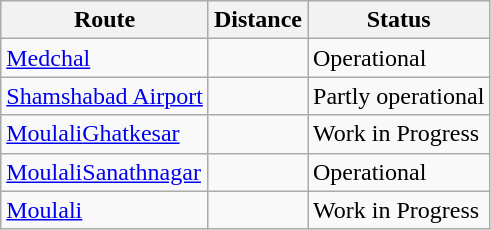<table class="wikitable sortable">
<tr>
<th>Route</th>
<th>Distance</th>
<th>Status</th>
</tr>
<tr>
<td><a href='#'>Medchal</a></td>
<td></td>
<td>Operational</td>
</tr>
<tr>
<td><a href='#'>Shamshabad Airport</a></td>
<td></td>
<td>Partly operational<br></td>
</tr>
<tr>
<td><a href='#'>Moulali</a><a href='#'>Ghatkesar</a></td>
<td></td>
<td>Work in Progress</td>
</tr>
<tr>
<td><a href='#'>Moulali</a><a href='#'>Sanathnagar</a></td>
<td></td>
<td>Operational</td>
</tr>
<tr>
<td><a href='#'>Moulali</a></td>
<td></td>
<td>Work in Progress</td>
</tr>
</table>
